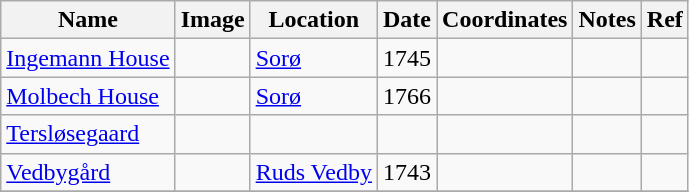<table class="wikitable sortable">
<tr>
<th>Name</th>
<th>Image</th>
<th>Location</th>
<th>Date</th>
<th>Coordinates</th>
<th>Notes</th>
<th>Ref</th>
</tr>
<tr>
<td><a href='#'>Ingemann House</a></td>
<td></td>
<td><a href='#'>Sorø</a></td>
<td>1745</td>
<td></td>
<td></td>
<td></td>
</tr>
<tr>
<td><a href='#'>Molbech House</a></td>
<td></td>
<td><a href='#'>Sorø</a></td>
<td>1766</td>
<td></td>
<td></td>
<td></td>
</tr>
<tr>
<td><a href='#'>Tersløsegaard</a></td>
<td></td>
<td></td>
<td></td>
<td></td>
<td></td>
<td></td>
</tr>
<tr>
<td><a href='#'>Vedbygård</a></td>
<td></td>
<td><a href='#'>Ruds Vedby</a></td>
<td>1743</td>
<td></td>
<td></td>
<td></td>
</tr>
<tr>
</tr>
</table>
